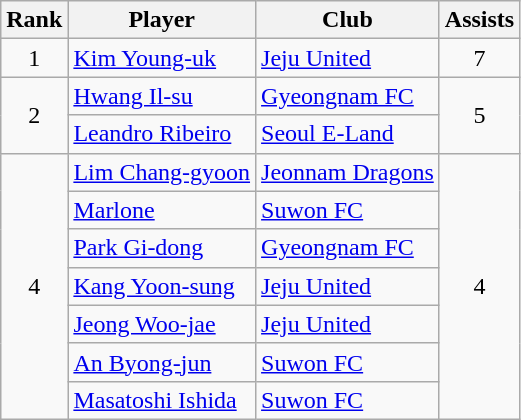<table class=wikitable>
<tr>
<th>Rank</th>
<th>Player</th>
<th>Club</th>
<th>Assists</th>
</tr>
<tr>
<td align=center>1</td>
<td> <a href='#'>Kim Young-uk</a></td>
<td><a href='#'>Jeju United</a></td>
<td align=center>7</td>
</tr>
<tr>
<td align=center rowspan=2>2</td>
<td> <a href='#'>Hwang Il-su</a></td>
<td><a href='#'>Gyeongnam FC</a></td>
<td align=center rowspan=2>5</td>
</tr>
<tr>
<td> <a href='#'>Leandro Ribeiro</a></td>
<td><a href='#'>Seoul E-Land</a></td>
</tr>
<tr>
<td align=center rowspan=7>4</td>
<td> <a href='#'>Lim Chang-gyoon</a></td>
<td><a href='#'>Jeonnam Dragons</a></td>
<td align=center rowspan=7>4</td>
</tr>
<tr>
<td> <a href='#'>Marlone</a></td>
<td><a href='#'>Suwon FC</a></td>
</tr>
<tr>
<td> <a href='#'>Park Gi-dong</a></td>
<td><a href='#'>Gyeongnam FC</a></td>
</tr>
<tr>
<td> <a href='#'>Kang Yoon-sung</a></td>
<td><a href='#'>Jeju United</a></td>
</tr>
<tr>
<td> <a href='#'>Jeong Woo-jae</a></td>
<td><a href='#'>Jeju United</a></td>
</tr>
<tr>
<td> <a href='#'>An Byong-jun</a></td>
<td><a href='#'>Suwon FC</a></td>
</tr>
<tr>
<td> <a href='#'>Masatoshi Ishida</a></td>
<td><a href='#'>Suwon FC</a></td>
</tr>
</table>
